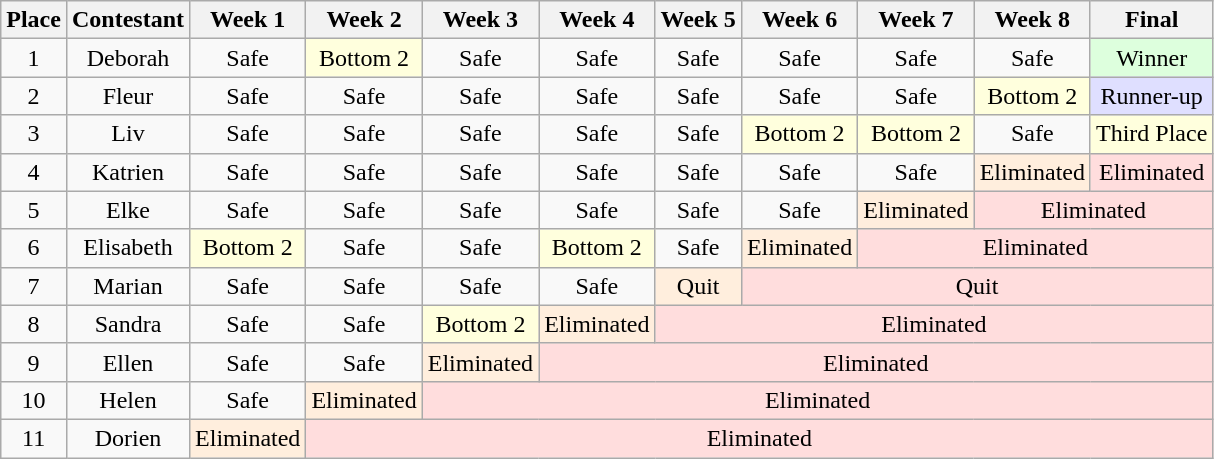<table class="wikitable" style="text-align:center;">
<tr>
<th>Place</th>
<th>Contestant</th>
<th>Week 1</th>
<th>Week 2</th>
<th>Week 3</th>
<th>Week 4</th>
<th>Week 5</th>
<th>Week 6</th>
<th>Week 7</th>
<th>Week 8</th>
<th>Final</th>
</tr>
<tr>
<td>1</td>
<td>Deborah</td>
<td>Safe</td>
<td style="background:#ffffdd;">Bottom 2</td>
<td>Safe</td>
<td>Safe</td>
<td>Safe</td>
<td>Safe</td>
<td>Safe</td>
<td>Safe</td>
<td style="background:#ddffdd;">Winner</td>
</tr>
<tr>
<td>2</td>
<td>Fleur</td>
<td>Safe</td>
<td>Safe</td>
<td>Safe</td>
<td>Safe</td>
<td>Safe</td>
<td>Safe</td>
<td>Safe</td>
<td style="background:#ffffdd;">Bottom 2</td>
<td style="background:#dfdfff;">Runner-up</td>
</tr>
<tr>
<td>3</td>
<td>Liv</td>
<td>Safe</td>
<td>Safe</td>
<td>Safe</td>
<td>Safe</td>
<td>Safe</td>
<td style="background:#ffffdd;">Bottom 2</td>
<td style="background:#ffffdd;">Bottom 2</td>
<td>Safe</td>
<td style="background:#ffffdd;">Third Place</td>
</tr>
<tr>
<td>4</td>
<td>Katrien</td>
<td>Safe</td>
<td>Safe</td>
<td>Safe</td>
<td>Safe</td>
<td>Safe</td>
<td>Safe</td>
<td>Safe</td>
<td style="background:#ffeedd;">Eliminated</td>
<td style="background:#ffdddd;">Eliminated</td>
</tr>
<tr>
<td>5</td>
<td>Elke</td>
<td>Safe</td>
<td>Safe</td>
<td>Safe</td>
<td>Safe</td>
<td>Safe</td>
<td>Safe</td>
<td style="background:#ffeedd;">Eliminated</td>
<td style="background:#ffdddd;" colspan="2">Eliminated</td>
</tr>
<tr>
<td>6</td>
<td>Elisabeth</td>
<td style="background:#ffffdd;">Bottom 2</td>
<td>Safe</td>
<td>Safe</td>
<td style="background:#ffffdd;">Bottom 2</td>
<td>Safe</td>
<td style="background:#ffeedd;">Eliminated</td>
<td style="background:#ffdddd;" colspan="3">Eliminated</td>
</tr>
<tr>
<td>7</td>
<td>Marian</td>
<td>Safe</td>
<td>Safe</td>
<td>Safe</td>
<td>Safe</td>
<td style="background:#ffeedd;">Quit</td>
<td style="background:#ffdddd;" colspan="4">Quit</td>
</tr>
<tr>
<td>8</td>
<td>Sandra</td>
<td>Safe</td>
<td>Safe</td>
<td style="background:#ffffdd;">Bottom 2</td>
<td style="background:#ffeedd;">Eliminated</td>
<td style="background:#ffdddd;" colspan="5">Eliminated</td>
</tr>
<tr>
<td>9</td>
<td>Ellen</td>
<td>Safe</td>
<td>Safe</td>
<td style="background:#ffeedd;">Eliminated</td>
<td style="background:#ffdddd;" colspan="6">Eliminated</td>
</tr>
<tr>
<td>10</td>
<td>Helen</td>
<td>Safe</td>
<td style="background:#ffeedd;">Eliminated</td>
<td style="background:#ffdddd;" colspan="7">Eliminated</td>
</tr>
<tr>
<td>11</td>
<td>Dorien</td>
<td style="background:#ffeedd;">Eliminated</td>
<td style="background:#ffdddd;" colspan="8">Eliminated</td>
</tr>
</table>
